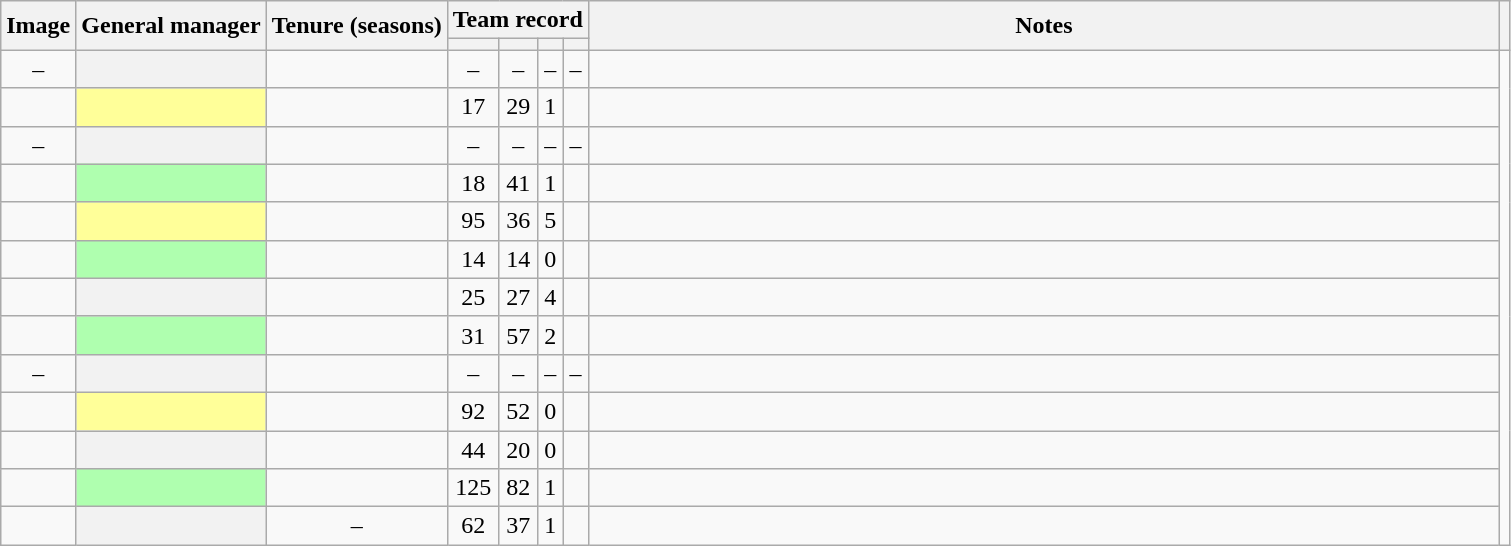<table class='wikitable sortable sticky-header-multi' style="text-align: center;">
<tr>
<th scope="col" rowspan=2 class="unsortable">Image</th>
<th scope="col" rowspan=2>General manager</th>
<th scope="col" rowspan=2>Tenure (seasons)</th>
<th scope="colgroup" colspan="4">Team record</th>
<th scope="col" rowspan=2 class=unsortable>Notes</th>
<th scope="col" rowspan=2 class=unsortable></th>
</tr>
<tr>
<th scope="col"></th>
<th scope="col"></th>
<th scope="col"></th>
<th scope="col"></th>
</tr>
<tr>
<td>–</td>
<th scope="row" style="text-align: left;"><em></em></th>
<td></td>
<td>–</td>
<td>–</td>
<td>–</td>
<td>–</td>
<td style="text-align: left; width: 600px;"></td>
<td rowspan=13></td>
</tr>
<tr>
<td align="center"></td>
<th scope="row" style="text-align: left; background:#FFFF99;"> </th>
<td></td>
<td>17</td>
<td>29</td>
<td>1</td>
<td></td>
<td style="text-align: left;"></td>
</tr>
<tr>
<td>–</td>
<th scope="row" style="text-align: left;"><em></em></th>
<td></td>
<td>–</td>
<td>–</td>
<td>–</td>
<td>–</td>
<td style="text-align: left;"></td>
</tr>
<tr>
<td align="center"></td>
<th scope="row" style="text-align: left; background:#AFFFAF;"> </th>
<td></td>
<td>18</td>
<td>41</td>
<td>1</td>
<td></td>
<td style="text-align: left; width: 500px;" "></td>
</tr>
<tr>
<td align="center"></td>
<th scope="row" style="text-align: left; background:#FFFF99;"> </th>
<td></td>
<td>95</td>
<td>36</td>
<td>5</td>
<td></td>
<td style="text-align: left;"></td>
</tr>
<tr>
<td align="center"></td>
<th scope="row" style="text-align: left; background:#AFFFAF;"> </th>
<td></td>
<td>14</td>
<td>14</td>
<td>0</td>
<td></td>
<td style="text-align: left;"></td>
</tr>
<tr>
<td align="center"></td>
<th scope="row" style="text-align: left;"></th>
<td></td>
<td>25</td>
<td>27</td>
<td>4</td>
<td></td>
<td style="text-align: left;"></td>
</tr>
<tr>
<td align="center"></td>
<th scope="row" style="text-align: left; background:#AFFFAF;"> </th>
<td></td>
<td>31</td>
<td>57</td>
<td>2</td>
<td></td>
<td style="text-align: left;"></td>
</tr>
<tr>
<td>–</td>
<th scope="row" style="text-align: left;"><em></em></th>
<td></td>
<td>–</td>
<td>–</td>
<td>–</td>
<td>–</td>
<td style="text-align: left;"></td>
</tr>
<tr>
<td align="center"></td>
<th scope="row" style="text-align: left; background:#FFFF99;"> </th>
<td></td>
<td>92</td>
<td>52</td>
<td>0</td>
<td></td>
<td style="text-align: left;"></td>
</tr>
<tr>
<td align="center"></td>
<th scope="row" style="text-align: left;"></th>
<td></td>
<td>44</td>
<td>20</td>
<td>0</td>
<td></td>
<td style="text-align: left;"></td>
</tr>
<tr>
<td align="center"></td>
<th scope="row" style="text-align: left; background:#AFFFAF;"> </th>
<td></td>
<td>125</td>
<td>82</td>
<td>1</td>
<td></td>
<td style="text-align: left;"></td>
</tr>
<tr>
<td align="center"></td>
<th scope="row" style="text-align: left;"></th>
<td>–</td>
<td>62</td>
<td>37</td>
<td>1</td>
<td></td>
<td style="text-align: left;"></td>
</tr>
</table>
